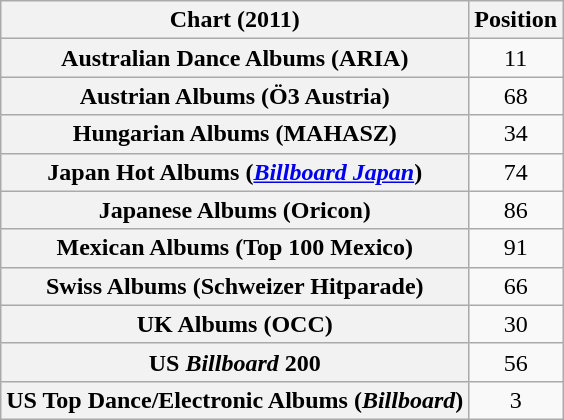<table class="wikitable sortable plainrowheaders" style="text-align:center">
<tr>
<th scope="col">Chart (2011)</th>
<th scope="col">Position</th>
</tr>
<tr>
<th scope="row">Australian Dance Albums (ARIA)</th>
<td>11</td>
</tr>
<tr>
<th scope="row">Austrian Albums (Ö3 Austria)</th>
<td>68</td>
</tr>
<tr>
<th scope="row">Hungarian Albums (MAHASZ)</th>
<td>34</td>
</tr>
<tr>
<th scope="row">Japan Hot Albums (<em><a href='#'>Billboard Japan</a></em>)</th>
<td>74</td>
</tr>
<tr>
<th scope="row">Japanese Albums (Oricon)</th>
<td>86</td>
</tr>
<tr>
<th scope="row">Mexican Albums (Top 100 Mexico)</th>
<td>91</td>
</tr>
<tr>
<th scope="row">Swiss Albums (Schweizer Hitparade)</th>
<td>66</td>
</tr>
<tr>
<th scope="row">UK Albums (OCC)</th>
<td>30</td>
</tr>
<tr>
<th scope="row">US <em>Billboard</em> 200</th>
<td>56</td>
</tr>
<tr>
<th scope="row">US Top Dance/Electronic Albums (<em>Billboard</em>)</th>
<td>3</td>
</tr>
</table>
